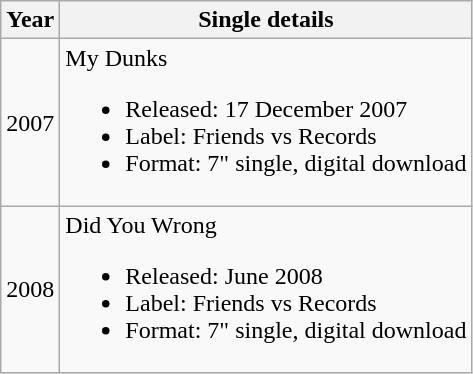<table class="wikitable">
<tr>
<th>Year</th>
<th>Single details</th>
</tr>
<tr>
<td>2007</td>
<td>My Dunks<br><ul><li>Released: 17 December 2007</li><li>Label: Friends vs Records</li><li>Format: 7" single, digital download</li></ul></td>
</tr>
<tr>
<td>2008</td>
<td>Did You Wrong<br><ul><li>Released: June 2008</li><li>Label: Friends vs Records</li><li>Format: 7" single, digital download</li></ul></td>
</tr>
</table>
